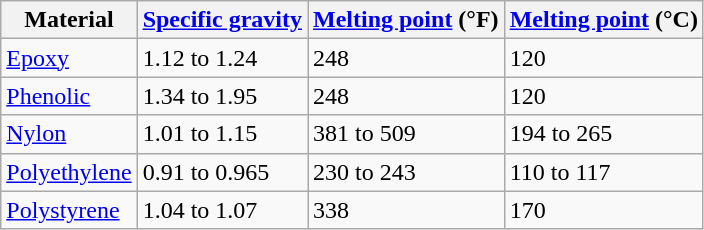<table class="wikitable">
<tr>
<th>Material</th>
<th><a href='#'>Specific gravity</a></th>
<th><a href='#'>Melting point</a> (°F)</th>
<th><a href='#'>Melting point</a> (°C)</th>
</tr>
<tr>
<td><a href='#'>Epoxy</a></td>
<td>1.12 to 1.24</td>
<td>248</td>
<td>120</td>
</tr>
<tr>
<td><a href='#'>Phenolic</a></td>
<td>1.34 to 1.95</td>
<td>248</td>
<td>120</td>
</tr>
<tr>
<td><a href='#'>Nylon</a></td>
<td>1.01 to 1.15</td>
<td>381 to 509</td>
<td>194 to 265</td>
</tr>
<tr>
<td><a href='#'>Polyethylene</a></td>
<td>0.91 to 0.965</td>
<td>230 to 243</td>
<td>110 to 117</td>
</tr>
<tr>
<td><a href='#'>Polystyrene</a></td>
<td>1.04 to 1.07</td>
<td>338</td>
<td>170</td>
</tr>
</table>
